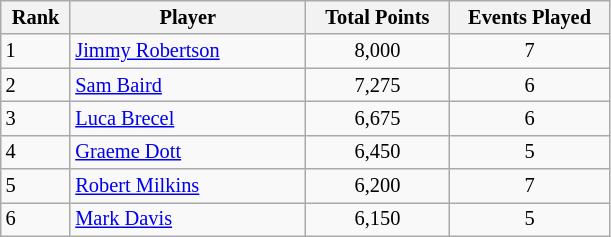<table class="wikitable" style="font-size: 85%">
<tr>
<th width=40 align="center">Rank</th>
<th width=150>Player</th>
<th width=90>Total Points</th>
<th width=100>Events Played</th>
</tr>
<tr>
<td>1</td>
<td> <a href='#'>Jimmy Robertson</a></td>
<td align="center">8,000</td>
<td align="center">7</td>
</tr>
<tr>
<td>2</td>
<td> <a href='#'>Sam Baird</a></td>
<td align="center">7,275</td>
<td align="center">6</td>
</tr>
<tr>
<td>3</td>
<td> <a href='#'>Luca Brecel</a></td>
<td align="center">6,675</td>
<td align="center">6</td>
</tr>
<tr>
<td>4</td>
<td> <a href='#'>Graeme Dott</a></td>
<td align="center">6,450</td>
<td align="center">5</td>
</tr>
<tr>
<td>5</td>
<td> <a href='#'>Robert Milkins</a></td>
<td align="center">6,200</td>
<td align="center">7</td>
</tr>
<tr>
<td>6</td>
<td> <a href='#'>Mark Davis</a></td>
<td align="center">6,150</td>
<td align="center">5</td>
</tr>
</table>
